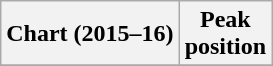<table class="wikitable plainrowheaders">
<tr>
<th>Chart (2015–16)</th>
<th>Peak<br>position</th>
</tr>
<tr>
</tr>
</table>
